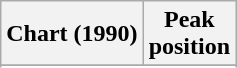<table class="wikitable sortable plainrowheaders">
<tr>
<th scope="col">Chart (1990)</th>
<th scope="col">Peak<br>position</th>
</tr>
<tr>
</tr>
<tr>
</tr>
</table>
